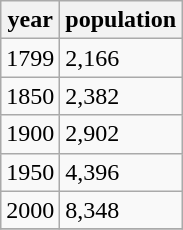<table class="wikitable">
<tr>
<th>year</th>
<th>population</th>
</tr>
<tr>
<td>1799</td>
<td>2,166</td>
</tr>
<tr>
<td>1850</td>
<td>2,382</td>
</tr>
<tr>
<td>1900</td>
<td>2,902</td>
</tr>
<tr>
<td>1950</td>
<td>4,396</td>
</tr>
<tr>
<td>2000</td>
<td>8,348</td>
</tr>
<tr>
</tr>
</table>
